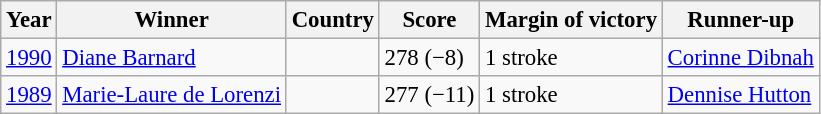<table class=wikitable style="font-size:95%">
<tr>
<th>Year</th>
<th>Winner</th>
<th>Country</th>
<th>Score</th>
<th>Margin of victory</th>
<th>Runner-up</th>
</tr>
<tr>
<td><a href='#'>1990</a></td>
<td><a href='#'>Diane Barnard</a></td>
<td></td>
<td>278 (−8)</td>
<td>1 stroke</td>
<td> <a href='#'>Corinne Dibnah</a></td>
</tr>
<tr>
<td><a href='#'>1989</a></td>
<td><a href='#'>Marie-Laure de Lorenzi</a></td>
<td></td>
<td>277 (−11)</td>
<td>1 stroke</td>
<td> <a href='#'>Dennise Hutton</a></td>
</tr>
</table>
